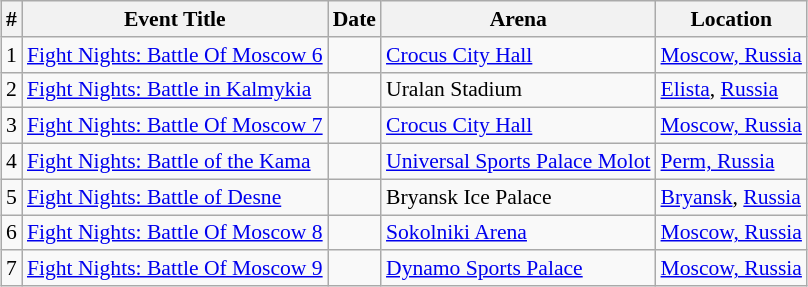<table class="sortable wikitable succession-box" style="margin:1.0em auto; font-size:90%;">
<tr>
<th scope="col">#</th>
<th scope="col">Event Title</th>
<th scope="col">Date</th>
<th scope="col">Arena</th>
<th scope="col">Location</th>
</tr>
<tr>
<td align=center>1</td>
<td><a href='#'>Fight Nights: Battle Of Moscow 6</a></td>
<td></td>
<td><a href='#'>Crocus City Hall</a></td>
<td> <a href='#'>Moscow, Russia</a></td>
</tr>
<tr>
<td align=center>2</td>
<td><a href='#'>Fight Nights: Battle in Kalmykia</a></td>
<td></td>
<td>Uralan Stadium</td>
<td> <a href='#'>Elista</a>, <a href='#'>Russia</a></td>
</tr>
<tr>
<td align=center>3</td>
<td><a href='#'>Fight Nights: Battle Of Moscow 7</a></td>
<td></td>
<td><a href='#'>Crocus City Hall</a></td>
<td> <a href='#'>Moscow, Russia</a></td>
</tr>
<tr>
<td align=center>4</td>
<td><a href='#'>Fight Nights: Battle of the Kama</a></td>
<td></td>
<td><a href='#'>Universal Sports Palace Molot</a></td>
<td> <a href='#'>Perm, Russia</a></td>
</tr>
<tr>
<td align=center>5</td>
<td><a href='#'>Fight Nights: Battle of Desne</a></td>
<td></td>
<td>Bryansk Ice Palace</td>
<td> <a href='#'>Bryansk</a>, <a href='#'>Russia</a></td>
</tr>
<tr>
<td align=center>6</td>
<td><a href='#'>Fight Nights: Battle Of Moscow 8</a></td>
<td></td>
<td><a href='#'>Sokolniki Arena</a></td>
<td> <a href='#'>Moscow, Russia</a></td>
</tr>
<tr>
<td align=center>7</td>
<td><a href='#'>Fight Nights: Battle Of Moscow 9</a></td>
<td></td>
<td><a href='#'>Dynamo Sports Palace</a></td>
<td> <a href='#'>Moscow, Russia</a></td>
</tr>
</table>
